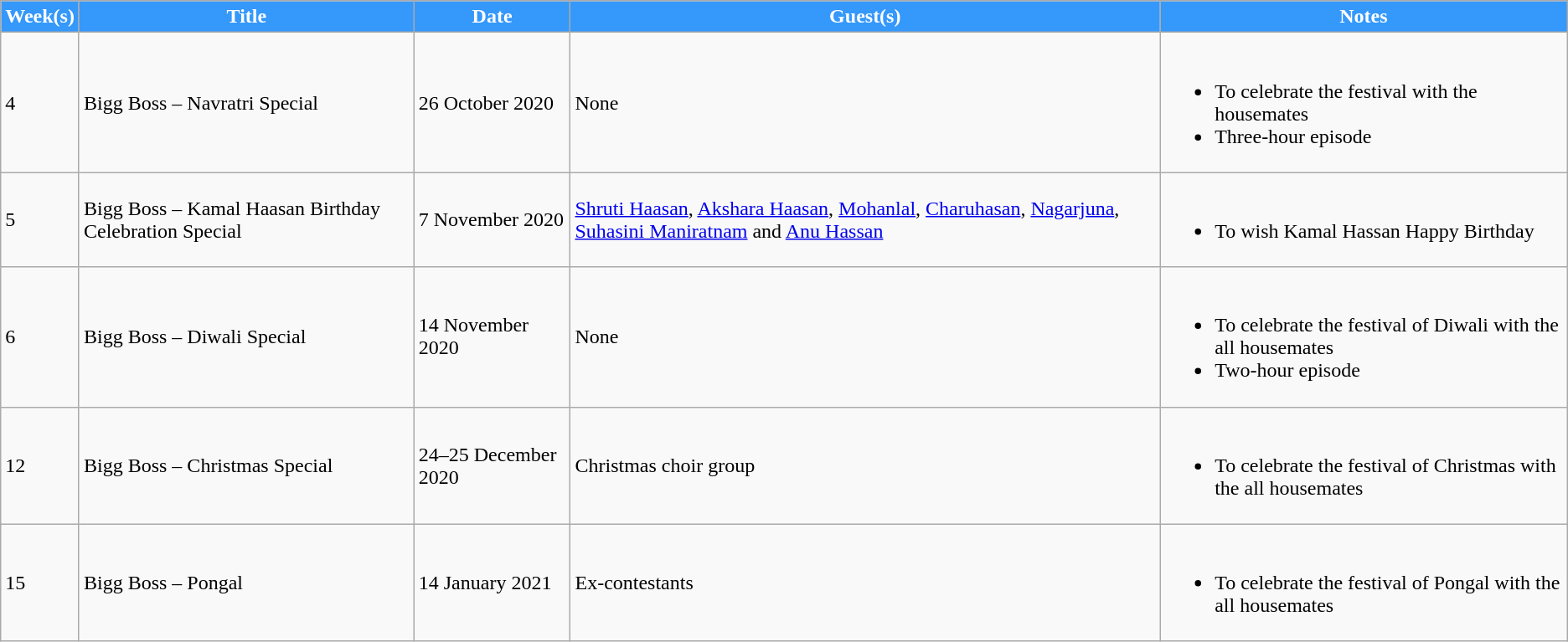<table class="wikitable">
<tr>
<th style="background:#3598FB; color:white; ">Week(s)</th>
<th style="background:#3598FB; color:white; ">Title</th>
<th style="background:#3598FB; color:white; ">Date</th>
<th style="background:#3598FB; color:white; ">Guest(s)</th>
<th style="background:#3598FB; color:white; ">Notes</th>
</tr>
<tr>
<td>4</td>
<td>Bigg Boss – Navratri Special</td>
<td>26 October 2020</td>
<td>None</td>
<td><br><ul><li>To celebrate the festival with the housemates</li><li>Three-hour episode</li></ul></td>
</tr>
<tr>
<td>5</td>
<td>Bigg Boss – Kamal Haasan Birthday Celebration Special</td>
<td>7 November 2020</td>
<td><a href='#'>Shruti Haasan</a>, <a href='#'>Akshara Haasan</a>, <a href='#'>Mohanlal</a>, <a href='#'>Charuhasan</a>, <a href='#'>Nagarjuna</a>, <a href='#'>Suhasini Maniratnam</a> and <a href='#'>Anu Hassan</a></td>
<td><br><ul><li>To wish Kamal Hassan Happy Birthday</li></ul></td>
</tr>
<tr>
<td>6</td>
<td>Bigg Boss – Diwali Special</td>
<td>14 November 2020</td>
<td>None</td>
<td><br><ul><li>To celebrate the festival of Diwali with the all housemates</li><li>Two-hour episode</li></ul></td>
</tr>
<tr>
<td>12</td>
<td>Bigg Boss – Christmas Special</td>
<td>24–25 December 2020</td>
<td>Christmas choir group</td>
<td><br><ul><li>To celebrate the festival of Christmas with the all housemates</li></ul></td>
</tr>
<tr>
<td>15</td>
<td>Bigg Boss – Pongal</td>
<td>14 January 2021</td>
<td>Ex-contestants</td>
<td><br><ul><li>To celebrate the festival of Pongal with the all housemates</li></ul></td>
</tr>
</table>
